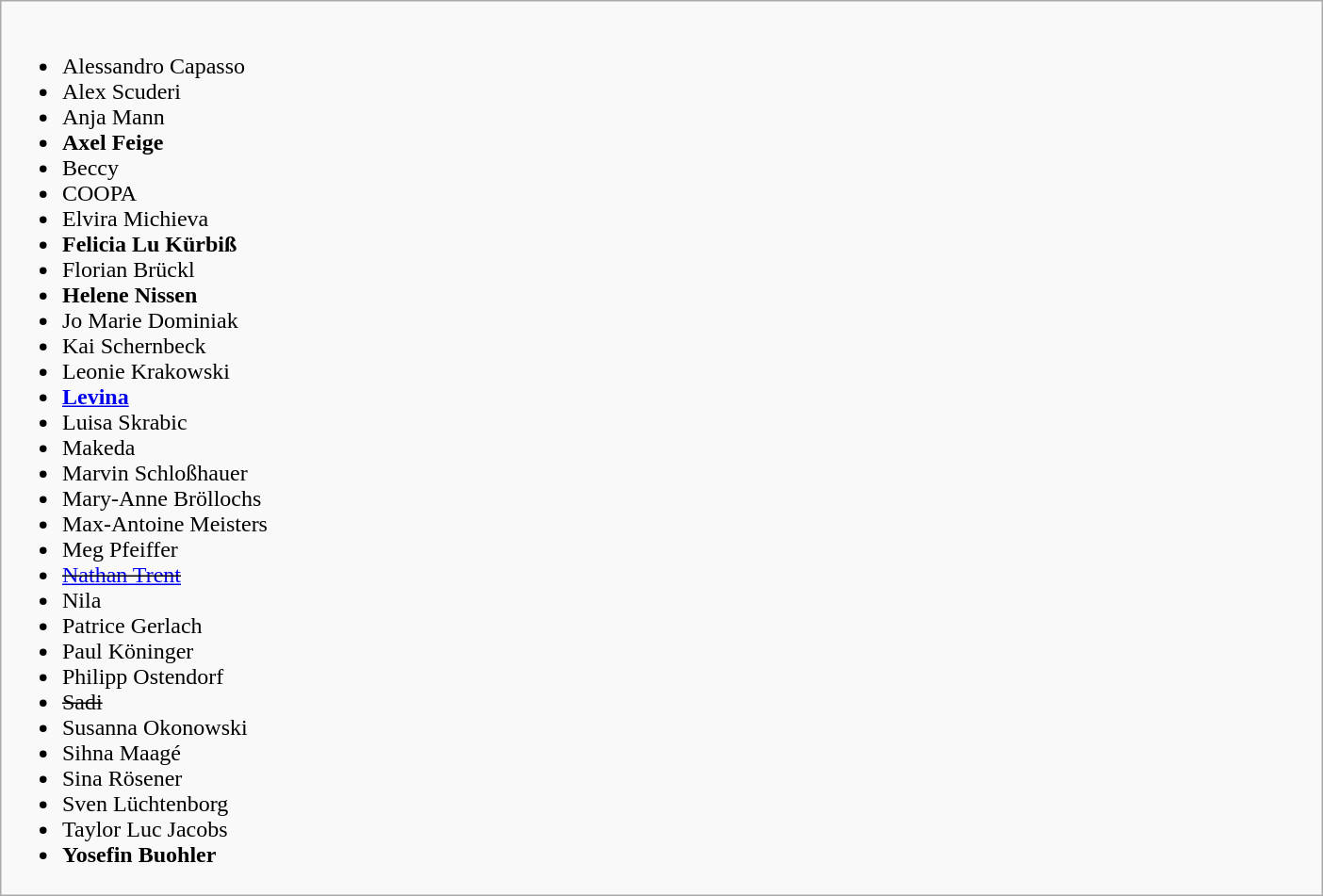<table class="wikitable" style="margin: 1em auto 1em auto">
<tr>
<td style="width:58em"><br><ul><li>Alessandro Capasso</li><li>Alex Scuderi</li><li>Anja Mann</li><li><strong>Axel Feige</strong></li><li>Beccy</li><li>COOPA</li><li>Elvira Michieva</li><li><strong>Felicia Lu Kürbiß</strong></li><li>Florian Brückl</li><li><strong>Helene Nissen</strong></li><li>Jo Marie Dominiak</li><li>Kai Schernbeck</li><li>Leonie Krakowski</li><li><strong><a href='#'>Levina</a></strong></li><li>Luisa Skrabic</li><li>Makeda</li><li>Marvin Schloßhauer</li><li>Mary-Anne Bröllochs</li><li>Max-Antoine Meisters</li><li>Meg Pfeiffer</li><li><s><a href='#'>Nathan Trent</a></s></li><li>Nila</li><li>Patrice Gerlach</li><li>Paul Köninger</li><li>Philipp Ostendorf</li><li><s>Sadi</s></li><li>Susanna Okonowski</li><li>Sihna Maagé</li><li>Sina Rösener</li><li>Sven Lüchtenborg</li><li>Taylor Luc Jacobs</li><li><strong>Yosefin Buohler</strong></li></ul></td>
</tr>
</table>
